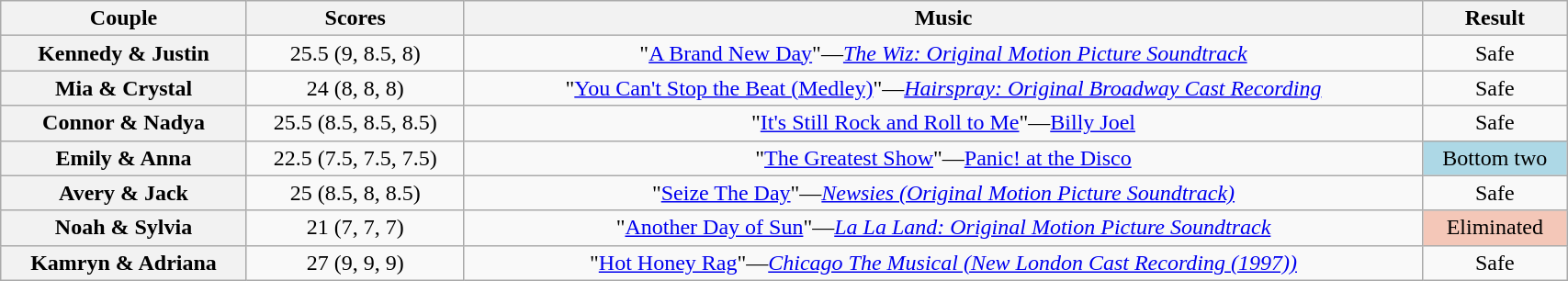<table class="wikitable sortable" style="text-align:center; width: 90%">
<tr>
<th scope="col">Couple</th>
<th scope="col">Scores</th>
<th scope="col" class="unsortable">Music</th>
<th scope="col" class="unsortable">Result</th>
</tr>
<tr>
<th scope="col">Kennedy & Justin</th>
<td>25.5 (9, 8.5, 8)</td>
<td>"<a href='#'>A Brand New Day</a>"—<em><a href='#'>The Wiz: Original Motion Picture Soundtrack</a></em></td>
<td>Safe</td>
</tr>
<tr>
<th scope="col">Mia & Crystal</th>
<td>24 (8, 8, 8)</td>
<td>"<a href='#'>You Can't Stop the Beat (Medley)</a>"—<em><a href='#'>Hairspray: Original Broadway Cast Recording</a></em></td>
<td>Safe</td>
</tr>
<tr>
<th scope="col">Connor & Nadya</th>
<td>25.5 (8.5, 8.5, 8.5)</td>
<td>"<a href='#'>It's Still Rock and Roll to Me</a>"—<a href='#'>Billy Joel</a></td>
<td>Safe</td>
</tr>
<tr>
<th scope="col">Emily & Anna</th>
<td>22.5 (7.5, 7.5, 7.5)</td>
<td>"<a href='#'>The Greatest Show</a>"—<a href='#'>Panic! at the Disco</a></td>
<td bgcolor="lightblue">Bottom two</td>
</tr>
<tr>
<th scope="col">Avery & Jack</th>
<td>25 (8.5, 8, 8.5)</td>
<td>"<a href='#'>Seize The Day</a>"—<em><a href='#'>Newsies (Original Motion Picture Soundtrack)</a></em></td>
<td>Safe</td>
</tr>
<tr>
<th scope="col">Noah & Sylvia</th>
<td>21 (7, 7, 7)</td>
<td>"<a href='#'>Another Day of Sun</a>"—<em><a href='#'>La La Land: Original Motion Picture Soundtrack</a></em></td>
<td bgcolor="f4c7b8">Eliminated</td>
</tr>
<tr>
<th scope="col">Kamryn & Adriana</th>
<td>27 (9, 9, 9)</td>
<td>"<a href='#'>Hot Honey Rag</a>"—<em><a href='#'>Chicago The Musical (New London Cast Recording (1997))</a></em></td>
<td>Safe</td>
</tr>
</table>
